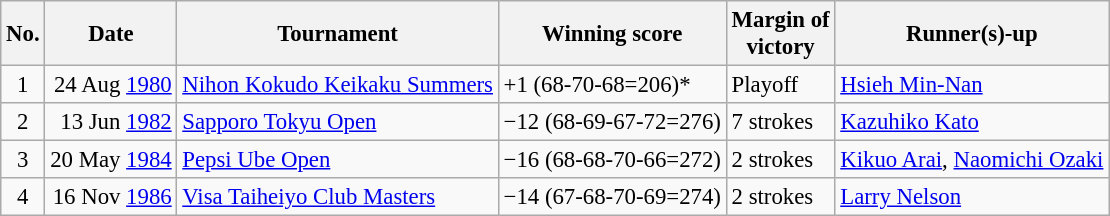<table class="wikitable" style="font-size:95%;">
<tr>
<th>No.</th>
<th>Date</th>
<th>Tournament</th>
<th>Winning score</th>
<th>Margin of<br>victory</th>
<th>Runner(s)-up</th>
</tr>
<tr>
<td align=center>1</td>
<td align=right>24 Aug <a href='#'>1980</a></td>
<td><a href='#'>Nihon Kokudo Keikaku Summers</a></td>
<td>+1 (68-70-68=206)*</td>
<td>Playoff</td>
<td> <a href='#'>Hsieh Min-Nan</a></td>
</tr>
<tr>
<td align=center>2</td>
<td align=right>13 Jun <a href='#'>1982</a></td>
<td><a href='#'>Sapporo Tokyu Open</a></td>
<td>−12 (68-69-67-72=276)</td>
<td>7 strokes</td>
<td> <a href='#'>Kazuhiko Kato</a></td>
</tr>
<tr>
<td align=center>3</td>
<td align=right>20 May <a href='#'>1984</a></td>
<td><a href='#'>Pepsi Ube Open</a></td>
<td>−16 (68-68-70-66=272)</td>
<td>2 strokes</td>
<td> <a href='#'>Kikuo Arai</a>,  <a href='#'>Naomichi Ozaki</a></td>
</tr>
<tr>
<td align=center>4</td>
<td align=right>16 Nov <a href='#'>1986</a></td>
<td><a href='#'>Visa Taiheiyo Club Masters</a></td>
<td>−14 (67-68-70-69=274)</td>
<td>2 strokes</td>
<td> <a href='#'>Larry Nelson</a></td>
</tr>
</table>
